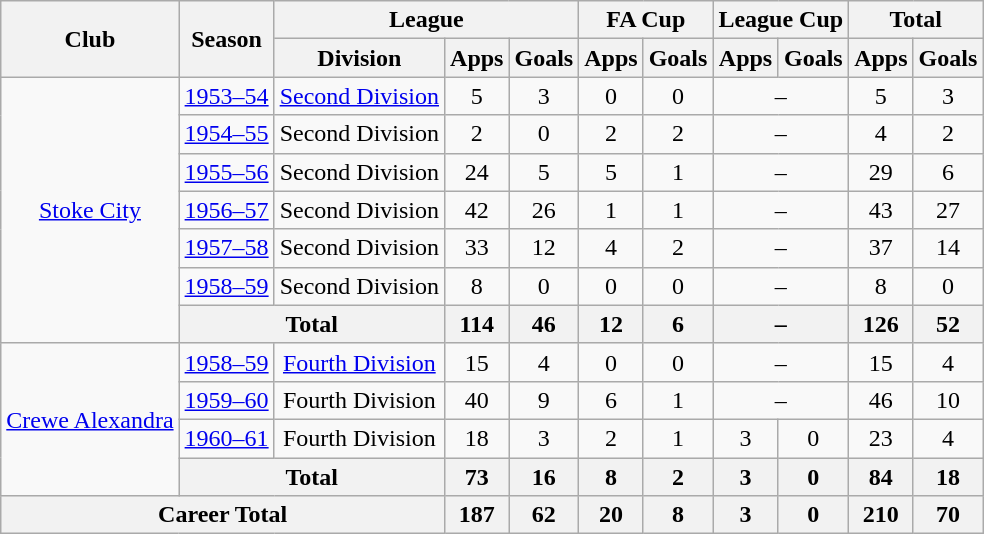<table class="wikitable" style="text-align: center;">
<tr>
<th rowspan="2">Club</th>
<th rowspan="2">Season</th>
<th colspan="3">League</th>
<th colspan="2">FA Cup</th>
<th colspan="2">League Cup</th>
<th colspan="2">Total</th>
</tr>
<tr>
<th>Division</th>
<th>Apps</th>
<th>Goals</th>
<th>Apps</th>
<th>Goals</th>
<th>Apps</th>
<th>Goals</th>
<th>Apps</th>
<th>Goals</th>
</tr>
<tr>
<td rowspan="7"><a href='#'>Stoke City</a></td>
<td><a href='#'>1953–54</a></td>
<td><a href='#'>Second Division</a></td>
<td>5</td>
<td>3</td>
<td>0</td>
<td>0</td>
<td colspan="2">–</td>
<td>5</td>
<td>3</td>
</tr>
<tr>
<td><a href='#'>1954–55</a></td>
<td>Second Division</td>
<td>2</td>
<td>0</td>
<td>2</td>
<td>2</td>
<td colspan="2">–</td>
<td>4</td>
<td>2</td>
</tr>
<tr>
<td><a href='#'>1955–56</a></td>
<td>Second Division</td>
<td>24</td>
<td>5</td>
<td>5</td>
<td>1</td>
<td colspan="2">–</td>
<td>29</td>
<td>6</td>
</tr>
<tr>
<td><a href='#'>1956–57</a></td>
<td>Second Division</td>
<td>42</td>
<td>26</td>
<td>1</td>
<td>1</td>
<td colspan="2">–</td>
<td>43</td>
<td>27</td>
</tr>
<tr>
<td><a href='#'>1957–58</a></td>
<td>Second Division</td>
<td>33</td>
<td>12</td>
<td>4</td>
<td>2</td>
<td colspan="2">–</td>
<td>37</td>
<td>14</td>
</tr>
<tr>
<td><a href='#'>1958–59</a></td>
<td>Second Division</td>
<td>8</td>
<td>0</td>
<td>0</td>
<td>0</td>
<td colspan="2">–</td>
<td>8</td>
<td>0</td>
</tr>
<tr>
<th colspan="2">Total</th>
<th>114</th>
<th>46</th>
<th>12</th>
<th>6</th>
<th colspan="2">–</th>
<th>126</th>
<th>52</th>
</tr>
<tr>
<td rowspan="4"><a href='#'>Crewe Alexandra</a></td>
<td><a href='#'>1958–59</a></td>
<td><a href='#'>Fourth Division</a></td>
<td>15</td>
<td>4</td>
<td>0</td>
<td>0</td>
<td colspan="2">–</td>
<td>15</td>
<td>4</td>
</tr>
<tr>
<td><a href='#'>1959–60</a></td>
<td>Fourth Division</td>
<td>40</td>
<td>9</td>
<td>6</td>
<td>1</td>
<td colspan="2">–</td>
<td>46</td>
<td>10</td>
</tr>
<tr>
<td><a href='#'>1960–61</a></td>
<td>Fourth Division</td>
<td>18</td>
<td>3</td>
<td>2</td>
<td>1</td>
<td>3</td>
<td>0</td>
<td>23</td>
<td>4</td>
</tr>
<tr>
<th colspan="2">Total</th>
<th>73</th>
<th>16</th>
<th>8</th>
<th>2</th>
<th>3</th>
<th>0</th>
<th>84</th>
<th>18</th>
</tr>
<tr>
<th colspan="3">Career Total</th>
<th>187</th>
<th>62</th>
<th>20</th>
<th>8</th>
<th>3</th>
<th>0</th>
<th>210</th>
<th>70</th>
</tr>
</table>
